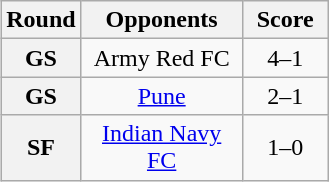<table class="wikitable plainrowheaders" style="text-align:center;margin-left:1em;float:right">
<tr>
<th scope="col" style="width:25px;">Round</th>
<th scope="col" style="width:100px;">Opponents</th>
<th scope="col" style="width:50px;">Score</th>
</tr>
<tr>
<th scope=row style="text-align:center">GS</th>
<td>Army Red FC</td>
<td>4–1</td>
</tr>
<tr>
<th scope=row style="text-align:center">GS</th>
<td><a href='#'>Pune</a></td>
<td>2–1</td>
</tr>
<tr>
<th scope=row style="text-align:center">SF</th>
<td><a href='#'>Indian Navy FC</a></td>
<td>1–0</td>
</tr>
</table>
